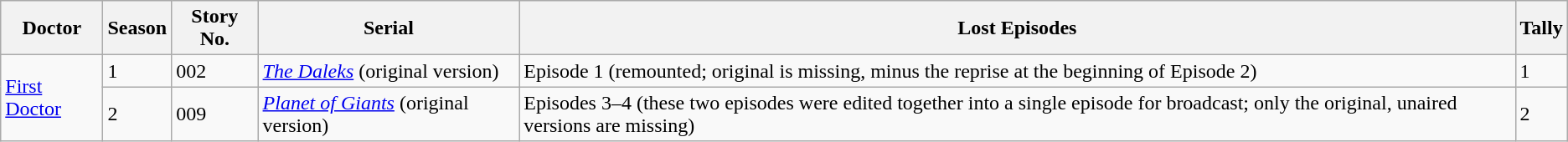<table class="wikitable">
<tr>
<th>Doctor</th>
<th>Season</th>
<th>Story  No.</th>
<th>Serial</th>
<th>Lost Episodes</th>
<th>Tally</th>
</tr>
<tr>
<td rowspan="2"><a href='#'>First Doctor</a></td>
<td>1</td>
<td>002</td>
<td><em><a href='#'>The Daleks</a></em> (original version)</td>
<td>Episode 1 (remounted; original is missing, minus the reprise at the beginning of Episode 2)</td>
<td>1</td>
</tr>
<tr>
<td>2</td>
<td>009</td>
<td><em><a href='#'>Planet of Giants</a></em> (original version)</td>
<td>Episodes 3–4 (these two episodes were edited together into a single episode for broadcast; only the original, unaired versions are missing)</td>
<td>2</td>
</tr>
</table>
